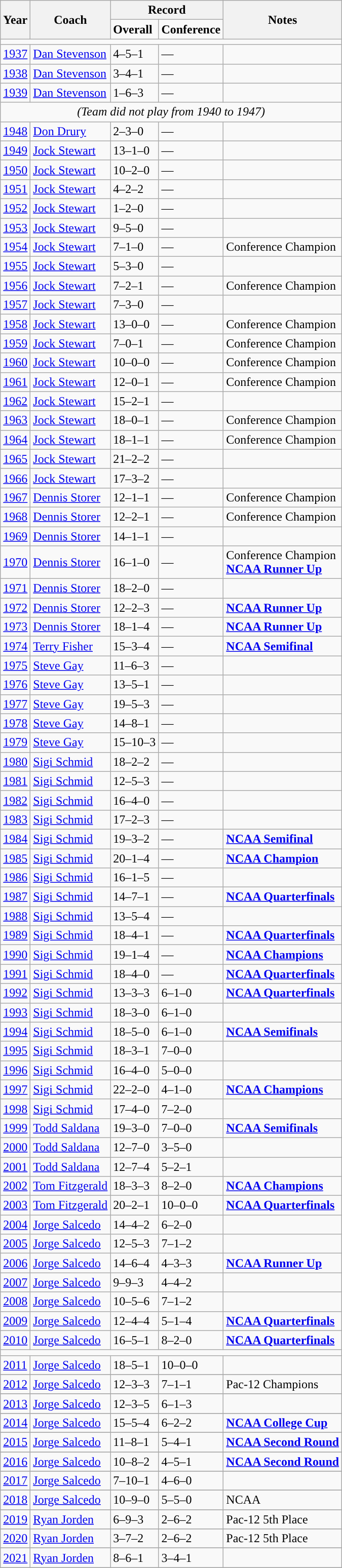<table class="wikitable">
<tr>
<th rowspan="2" width=px>Year</th>
<th rowspan="2" width=px>Coach</th>
<th colspan="2" width=px>Record</th>
<th rowspan="2" width=px>Notes</th>
</tr>
<tr>
<td><strong>Overall</strong></td>
<td><strong>Conference</strong></td>
</tr>
<tr>
<td colspan=5></td>
</tr>
<tr>
<td><a href='#'>1937</a></td>
<td><a href='#'>Dan Stevenson</a></td>
<td>4–5–1</td>
<td>—</td>
<td></td>
</tr>
<tr>
<td><a href='#'>1938</a></td>
<td><a href='#'>Dan Stevenson</a></td>
<td>3–4–1</td>
<td>—</td>
<td></td>
</tr>
<tr>
<td><a href='#'>1939</a></td>
<td><a href='#'>Dan Stevenson</a></td>
<td>1–6–3</td>
<td>—</td>
<td></td>
</tr>
<tr>
<td colspan="5" style="text-align:center"><em>(Team did not play from 1940 to 1947)</em></td>
</tr>
<tr>
<td><a href='#'>1948</a></td>
<td><a href='#'>Don Drury</a></td>
<td>2–3–0</td>
<td>—</td>
<td></td>
</tr>
<tr>
<td><a href='#'>1949</a></td>
<td><a href='#'>Jock Stewart</a></td>
<td>13–1–0</td>
<td>—</td>
<td></td>
</tr>
<tr>
<td><a href='#'>1950</a></td>
<td><a href='#'>Jock Stewart</a></td>
<td>10–2–0</td>
<td>—</td>
<td></td>
</tr>
<tr>
<td><a href='#'>1951</a></td>
<td><a href='#'>Jock Stewart</a></td>
<td>4–2–2</td>
<td>—</td>
<td></td>
</tr>
<tr>
<td><a href='#'>1952</a></td>
<td><a href='#'>Jock Stewart</a></td>
<td>1–2–0</td>
<td>—</td>
<td></td>
</tr>
<tr>
<td><a href='#'>1953</a></td>
<td><a href='#'>Jock Stewart</a></td>
<td>9–5–0</td>
<td>—</td>
<td></td>
</tr>
<tr>
<td><a href='#'>1954</a></td>
<td><a href='#'>Jock Stewart</a></td>
<td>7–1–0</td>
<td>—</td>
<td>Conference Champion</td>
</tr>
<tr>
<td><a href='#'>1955</a></td>
<td><a href='#'>Jock Stewart</a></td>
<td>5–3–0</td>
<td>—</td>
<td></td>
</tr>
<tr>
<td><a href='#'>1956</a></td>
<td><a href='#'>Jock Stewart</a></td>
<td>7–2–1</td>
<td>—</td>
<td>Conference Champion</td>
</tr>
<tr>
<td><a href='#'>1957</a></td>
<td><a href='#'>Jock Stewart</a></td>
<td>7–3–0</td>
<td>—</td>
<td></td>
</tr>
<tr>
<td><a href='#'>1958</a></td>
<td><a href='#'>Jock Stewart</a></td>
<td>13–0–0</td>
<td>—</td>
<td>Conference Champion</td>
</tr>
<tr>
<td><a href='#'>1959</a></td>
<td><a href='#'>Jock Stewart</a></td>
<td>7–0–1</td>
<td>—</td>
<td>Conference Champion</td>
</tr>
<tr>
<td><a href='#'>1960</a></td>
<td><a href='#'>Jock Stewart</a></td>
<td>10–0–0</td>
<td>—</td>
<td>Conference Champion</td>
</tr>
<tr>
<td><a href='#'>1961</a></td>
<td><a href='#'>Jock Stewart</a></td>
<td>12–0–1</td>
<td>—</td>
<td>Conference Champion</td>
</tr>
<tr>
<td><a href='#'>1962</a></td>
<td><a href='#'>Jock Stewart</a></td>
<td>15–2–1</td>
<td>—</td>
<td></td>
</tr>
<tr>
<td><a href='#'>1963</a></td>
<td><a href='#'>Jock Stewart</a></td>
<td>18–0–1</td>
<td>—</td>
<td>Conference Champion</td>
</tr>
<tr>
<td><a href='#'>1964</a></td>
<td><a href='#'>Jock Stewart</a></td>
<td>18–1–1</td>
<td>—</td>
<td>Conference Champion</td>
</tr>
<tr>
<td><a href='#'>1965</a></td>
<td><a href='#'>Jock Stewart</a></td>
<td>21–2–2</td>
<td>—</td>
<td></td>
</tr>
<tr>
<td><a href='#'>1966</a></td>
<td><a href='#'>Jock Stewart</a></td>
<td>17–3–2</td>
<td>—</td>
<td></td>
</tr>
<tr>
<td><a href='#'>1967</a></td>
<td><a href='#'>Dennis Storer</a></td>
<td>12–1–1</td>
<td>—</td>
<td>Conference Champion</td>
</tr>
<tr>
<td><a href='#'>1968</a></td>
<td><a href='#'>Dennis Storer</a></td>
<td>12–2–1</td>
<td>—</td>
<td>Conference Champion</td>
</tr>
<tr>
<td><a href='#'>1969</a></td>
<td><a href='#'>Dennis Storer</a></td>
<td>14–1–1</td>
<td>—</td>
<td></td>
</tr>
<tr>
<td><a href='#'>1970</a></td>
<td><a href='#'>Dennis Storer</a></td>
<td>16–1–0</td>
<td>—</td>
<td>Conference Champion<br><strong><a href='#'>NCAA Runner Up</a></strong></td>
</tr>
<tr>
<td><a href='#'>1971</a></td>
<td><a href='#'>Dennis Storer</a></td>
<td>18–2–0</td>
<td>—</td>
<td></td>
</tr>
<tr>
<td><a href='#'>1972</a></td>
<td><a href='#'>Dennis Storer</a></td>
<td>12–2–3</td>
<td>—</td>
<td><strong><a href='#'>NCAA Runner Up</a></strong></td>
</tr>
<tr>
<td><a href='#'>1973</a></td>
<td><a href='#'>Dennis Storer</a></td>
<td>18–1–4</td>
<td>—</td>
<td><strong><a href='#'>NCAA Runner Up</a></strong></td>
</tr>
<tr>
<td><a href='#'>1974</a></td>
<td><a href='#'>Terry Fisher</a></td>
<td>15–3–4</td>
<td>—</td>
<td><strong><a href='#'>NCAA Semifinal</a></strong></td>
</tr>
<tr>
<td><a href='#'>1975</a></td>
<td><a href='#'>Steve Gay</a></td>
<td>11–6–3</td>
<td>—</td>
<td></td>
</tr>
<tr>
<td><a href='#'>1976</a></td>
<td><a href='#'>Steve Gay</a></td>
<td>13–5–1</td>
<td>—</td>
<td></td>
</tr>
<tr>
<td><a href='#'>1977</a></td>
<td><a href='#'>Steve Gay</a></td>
<td>19–5–3</td>
<td>—</td>
<td></td>
</tr>
<tr>
<td><a href='#'>1978</a></td>
<td><a href='#'>Steve Gay</a></td>
<td>14–8–1</td>
<td>—</td>
<td></td>
</tr>
<tr>
<td><a href='#'>1979</a></td>
<td><a href='#'>Steve Gay</a></td>
<td>15–10–3</td>
<td>—</td>
<td></td>
</tr>
<tr>
<td><a href='#'>1980</a></td>
<td><a href='#'>Sigi Schmid</a></td>
<td>18–2–2</td>
<td>—</td>
<td></td>
</tr>
<tr>
<td><a href='#'>1981</a></td>
<td><a href='#'>Sigi Schmid</a></td>
<td>12–5–3</td>
<td>—</td>
<td></td>
</tr>
<tr>
<td><a href='#'>1982</a></td>
<td><a href='#'>Sigi Schmid</a></td>
<td>16–4–0</td>
<td>—</td>
<td></td>
</tr>
<tr>
<td><a href='#'>1983</a></td>
<td><a href='#'>Sigi Schmid</a></td>
<td>17–2–3</td>
<td>—</td>
<td></td>
</tr>
<tr>
<td><a href='#'>1984</a></td>
<td><a href='#'>Sigi Schmid</a></td>
<td>19–3–2</td>
<td>—</td>
<td><strong><a href='#'>NCAA Semifinal</a></strong></td>
</tr>
<tr>
<td><a href='#'>1985</a></td>
<td><a href='#'>Sigi Schmid</a></td>
<td>20–1–4</td>
<td>—</td>
<td><strong><a href='#'>NCAA Champion</a></strong></td>
</tr>
<tr>
<td><a href='#'>1986</a></td>
<td><a href='#'>Sigi Schmid</a></td>
<td>16–1–5</td>
<td>—</td>
<td></td>
</tr>
<tr>
<td><a href='#'>1987</a></td>
<td><a href='#'>Sigi Schmid</a></td>
<td>14–7–1</td>
<td>—</td>
<td><strong><a href='#'>NCAA Quarterfinals</a></strong></td>
</tr>
<tr>
<td><a href='#'>1988</a></td>
<td><a href='#'>Sigi Schmid</a></td>
<td>13–5–4</td>
<td>—</td>
<td></td>
</tr>
<tr>
<td><a href='#'>1989</a></td>
<td><a href='#'>Sigi Schmid</a></td>
<td>18–4–1</td>
<td>—</td>
<td><strong><a href='#'>NCAA Quarterfinals</a></strong></td>
</tr>
<tr>
<td><a href='#'>1990</a></td>
<td><a href='#'>Sigi Schmid</a></td>
<td>19–1–4</td>
<td>—</td>
<td><strong><a href='#'>NCAA Champions</a></strong></td>
</tr>
<tr>
<td><a href='#'>1991</a></td>
<td><a href='#'>Sigi Schmid</a></td>
<td>18–4–0</td>
<td>—</td>
<td><strong><a href='#'>NCAA Quarterfinals</a></strong></td>
</tr>
<tr>
<td><a href='#'>1992</a></td>
<td><a href='#'>Sigi Schmid</a></td>
<td>13–3–3</td>
<td>6–1–0</td>
<td><strong><a href='#'>NCAA Quarterfinals</a></strong></td>
</tr>
<tr>
<td><a href='#'>1993</a></td>
<td><a href='#'>Sigi Schmid</a></td>
<td>18–3–0</td>
<td>6–1–0</td>
<td></td>
</tr>
<tr>
<td><a href='#'>1994</a></td>
<td><a href='#'>Sigi Schmid</a></td>
<td>18–5–0</td>
<td>6–1–0</td>
<td><strong><a href='#'>NCAA Semifinals</a></strong></td>
</tr>
<tr>
<td><a href='#'>1995</a></td>
<td><a href='#'>Sigi Schmid</a></td>
<td>18–3–1</td>
<td>7–0–0</td>
<td></td>
</tr>
<tr>
<td><a href='#'>1996</a></td>
<td><a href='#'>Sigi Schmid</a></td>
<td>16–4–0</td>
<td>5–0–0</td>
<td></td>
</tr>
<tr>
<td><a href='#'>1997</a></td>
<td><a href='#'>Sigi Schmid</a></td>
<td>22–2–0</td>
<td>4–1–0</td>
<td><strong><a href='#'>NCAA Champions</a></strong></td>
</tr>
<tr>
<td><a href='#'>1998</a></td>
<td><a href='#'>Sigi Schmid</a></td>
<td>17–4–0</td>
<td>7–2–0</td>
<td></td>
</tr>
<tr>
<td><a href='#'>1999</a></td>
<td><a href='#'>Todd Saldana</a></td>
<td>19–3–0</td>
<td>7–0–0</td>
<td><strong><a href='#'>NCAA Semifinals</a></strong></td>
</tr>
<tr>
<td><a href='#'>2000</a></td>
<td><a href='#'>Todd Saldana</a></td>
<td>12–7–0</td>
<td>3–5–0</td>
<td></td>
</tr>
<tr>
<td><a href='#'>2001</a></td>
<td><a href='#'>Todd Saldana</a></td>
<td>12–7–4</td>
<td>5–2–1</td>
<td></td>
</tr>
<tr>
<td><a href='#'>2002</a></td>
<td><a href='#'>Tom Fitzgerald</a></td>
<td>18–3–3</td>
<td>8–2–0</td>
<td><strong><a href='#'>NCAA Champions</a></strong></td>
</tr>
<tr>
<td><a href='#'>2003</a></td>
<td><a href='#'>Tom Fitzgerald</a></td>
<td>20–2–1</td>
<td>10–0–0</td>
<td><strong><a href='#'>NCAA Quarterfinals</a></strong></td>
</tr>
<tr>
<td><a href='#'>2004</a></td>
<td><a href='#'>Jorge Salcedo</a></td>
<td>14–4–2</td>
<td>6–2–0</td>
<td></td>
</tr>
<tr>
<td><a href='#'>2005</a></td>
<td><a href='#'>Jorge Salcedo</a></td>
<td>12–5–3</td>
<td>7–1–2</td>
<td></td>
</tr>
<tr>
<td><a href='#'>2006</a></td>
<td><a href='#'>Jorge Salcedo</a></td>
<td>14–6–4</td>
<td>4–3–3</td>
<td><strong><a href='#'>NCAA Runner Up</a></strong></td>
</tr>
<tr>
<td><a href='#'>2007</a></td>
<td><a href='#'>Jorge Salcedo</a></td>
<td>9–9–3</td>
<td>4–4–2</td>
<td></td>
</tr>
<tr>
<td><a href='#'>2008</a></td>
<td><a href='#'>Jorge Salcedo</a></td>
<td>10–5–6</td>
<td>7–1–2</td>
<td></td>
</tr>
<tr>
<td><a href='#'>2009</a></td>
<td><a href='#'>Jorge Salcedo</a></td>
<td>12–4–4</td>
<td>5–1–4</td>
<td><strong><a href='#'>NCAA Quarterfinals</a></strong></td>
</tr>
<tr>
<td><a href='#'>2010</a></td>
<td><a href='#'>Jorge Salcedo</a></td>
<td>16–5–1</td>
<td>8–2–0</td>
<td><strong><a href='#'>NCAA Quarterfinals</a></strong></td>
</tr>
<tr>
<td colspan=5></td>
</tr>
<tr>
<td><a href='#'>2011</a></td>
<td><a href='#'>Jorge Salcedo</a></td>
<td>18–5–1</td>
<td>10–0–0</td>
<td></td>
</tr>
<tr style="background: #ffffdd;">
</tr>
<tr>
<td><a href='#'>2012</a></td>
<td><a href='#'>Jorge Salcedo</a></td>
<td>12–3–3</td>
<td>7–1–1</td>
<td>Pac-12 Champions</td>
</tr>
<tr style="background: #ffffdd;"'s Division I Soccer Championship|NCAA Quarterfinals]]>
</tr>
<tr style="background: #ffffdd;">
</tr>
<tr>
<td><a href='#'>2013</a></td>
<td><a href='#'>Jorge Salcedo</a></td>
<td>12–3–5</td>
<td>6–1–3</td>
<td></td>
</tr>
<tr style="background: #ffffdd;">
</tr>
<tr>
<td><a href='#'>2014</a></td>
<td><a href='#'>Jorge Salcedo</a></td>
<td>15–5–4</td>
<td>6–2–2</td>
<td><strong><a href='#'>NCAA College Cup</a></strong></td>
</tr>
<tr style="background: #ffffdd;">
</tr>
<tr>
<td><a href='#'>2015</a></td>
<td><a href='#'>Jorge Salcedo</a></td>
<td>11–8–1</td>
<td>5–4–1</td>
<td><strong><a href='#'>NCAA Second Round</a></strong></td>
</tr>
<tr style="background: #ffffdd;">
</tr>
<tr>
<td><a href='#'>2016</a></td>
<td><a href='#'>Jorge Salcedo</a></td>
<td>10–8–2</td>
<td>4–5–1</td>
<td><strong><a href='#'>NCAA Second Round</a></strong></td>
</tr>
<tr style="background: #ffffdd;">
</tr>
<tr>
<td><a href='#'>2017</a></td>
<td><a href='#'>Jorge Salcedo</a></td>
<td>7–10–1</td>
<td>4–6–0</td>
<td></td>
</tr>
<tr style="background: #ffffdd;">
</tr>
<tr>
<td><a href='#'>2018</a></td>
<td><a href='#'>Jorge Salcedo</a></td>
<td>10–9–0</td>
<td>5–5–0</td>
<td>NCAA</td>
</tr>
<tr style="background: #ffffdd;">
</tr>
<tr>
<td><a href='#'>2019</a></td>
<td><a href='#'>Ryan Jorden</a></td>
<td>6–9–3</td>
<td>2–6–2</td>
<td>Pac-12 5th Place</td>
</tr>
<tr style="background: #ffffdd;">
</tr>
<tr>
<td><a href='#'>2020</a></td>
<td><a href='#'>Ryan Jorden</a></td>
<td>3–7–2</td>
<td>2–6–2</td>
<td>Pac-12 5th Place</td>
</tr>
<tr style="background: #ffffdd;">
</tr>
<tr>
<td><a href='#'>2021</a></td>
<td><a href='#'>Ryan Jorden</a></td>
<td>8–6–1</td>
<td>3–4–1</td>
<td></td>
</tr>
<tr style="background: #ffffdd;">
</tr>
</table>
